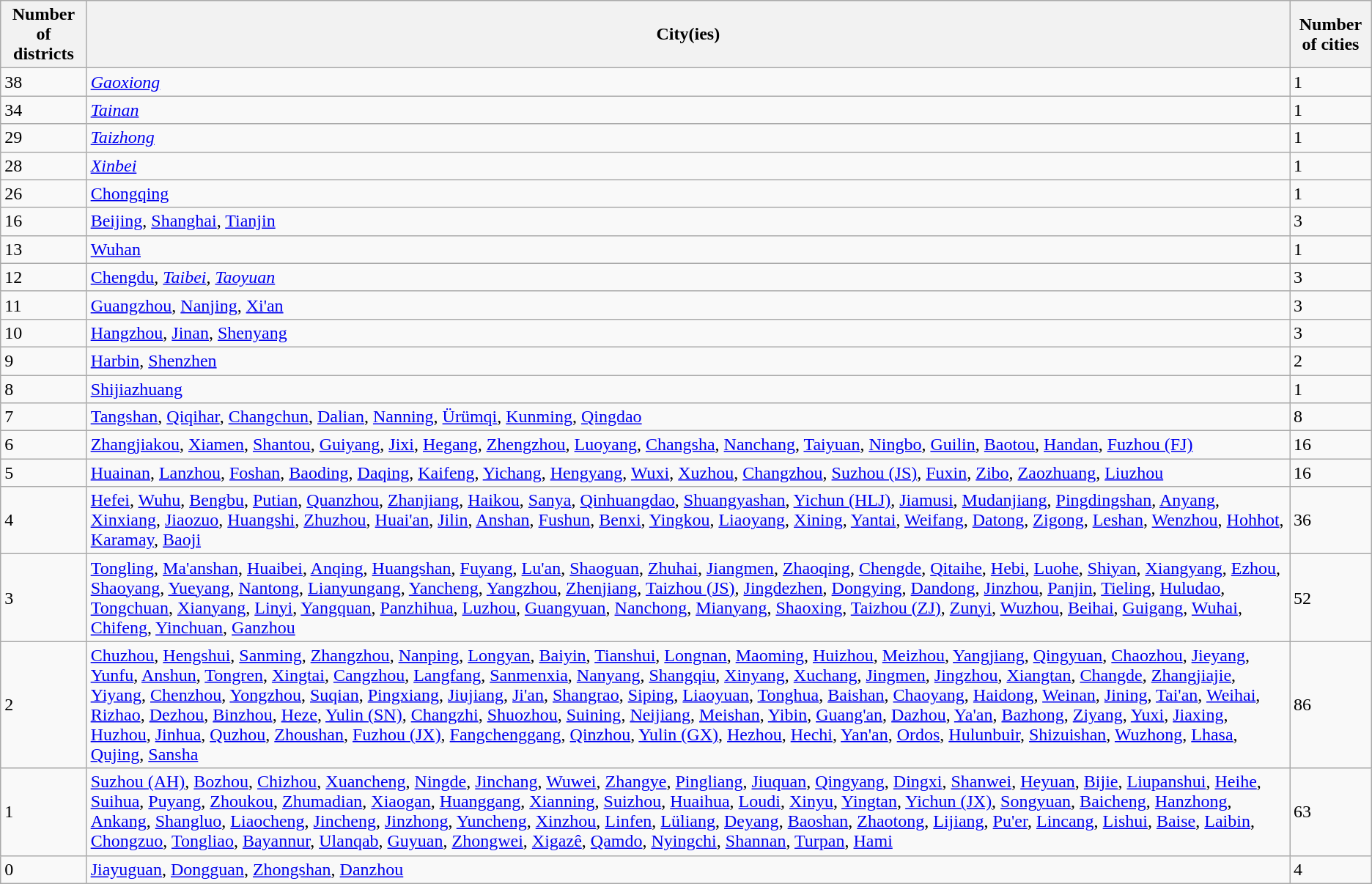<table class="wikitable">
<tr>
<th>Number of districts</th>
<th>City(ies)</th>
<th>Number of cities</th>
</tr>
<tr>
<td>38</td>
<td><em><a href='#'>Gaoxiong</a></em></td>
<td>1</td>
</tr>
<tr>
<td>34</td>
<td><em><a href='#'>Tainan</a></em></td>
<td>1</td>
</tr>
<tr>
<td>29</td>
<td><em><a href='#'>Taizhong</a></em></td>
<td>1</td>
</tr>
<tr>
<td>28</td>
<td><em><a href='#'>Xinbei</a></em></td>
<td>1</td>
</tr>
<tr>
<td>26</td>
<td><a href='#'>Chongqing</a></td>
<td>1</td>
</tr>
<tr>
<td>16</td>
<td><a href='#'>Beijing</a>, <a href='#'>Shanghai</a>, <a href='#'>Tianjin</a></td>
<td>3</td>
</tr>
<tr>
<td>13</td>
<td><a href='#'>Wuhan</a></td>
<td>1</td>
</tr>
<tr>
<td>12</td>
<td><a href='#'>Chengdu</a>, <em><a href='#'>Taibei</a></em>, <em><a href='#'>Taoyuan</a></em></td>
<td>3</td>
</tr>
<tr>
<td>11</td>
<td><a href='#'>Guangzhou</a>, <a href='#'>Nanjing</a>, <a href='#'>Xi'an</a></td>
<td>3</td>
</tr>
<tr>
<td>10</td>
<td><a href='#'>Hangzhou</a>, <a href='#'>Jinan</a>, <a href='#'>Shenyang</a></td>
<td>3</td>
</tr>
<tr>
<td>9</td>
<td><a href='#'>Harbin</a>, <a href='#'>Shenzhen</a></td>
<td>2</td>
</tr>
<tr>
<td>8</td>
<td><a href='#'>Shijiazhuang</a></td>
<td>1</td>
</tr>
<tr>
<td>7</td>
<td><a href='#'>Tangshan</a>, <a href='#'>Qiqihar</a>, <a href='#'>Changchun</a>, <a href='#'>Dalian</a>, <a href='#'>Nanning</a>, <a href='#'>Ürümqi</a>, <a href='#'>Kunming</a>, <a href='#'>Qingdao</a></td>
<td>8</td>
</tr>
<tr>
<td>6</td>
<td><a href='#'>Zhangjiakou</a>, <a href='#'>Xiamen</a>, <a href='#'>Shantou</a>, <a href='#'>Guiyang</a>, <a href='#'>Jixi</a>, <a href='#'>Hegang</a>, <a href='#'>Zhengzhou</a>, <a href='#'>Luoyang</a>, <a href='#'>Changsha</a>, <a href='#'>Nanchang</a>, <a href='#'>Taiyuan</a>, <a href='#'>Ningbo</a>, <a href='#'>Guilin</a>, <a href='#'>Baotou</a>, <a href='#'>Handan</a>, <a href='#'>Fuzhou (FJ)</a></td>
<td>16</td>
</tr>
<tr>
<td>5</td>
<td><a href='#'>Huainan</a>, <a href='#'>Lanzhou</a>, <a href='#'>Foshan</a>, <a href='#'>Baoding</a>, <a href='#'>Daqing</a>, <a href='#'>Kaifeng</a>, <a href='#'>Yichang</a>, <a href='#'>Hengyang</a>, <a href='#'>Wuxi</a>, <a href='#'>Xuzhou</a>, <a href='#'>Changzhou</a>, <a href='#'>Suzhou (JS)</a>, <a href='#'>Fuxin</a>, <a href='#'>Zibo</a>, <a href='#'>Zaozhuang</a>, <a href='#'>Liuzhou</a></td>
<td>16</td>
</tr>
<tr>
<td>4</td>
<td><a href='#'>Hefei</a>, <a href='#'>Wuhu</a>, <a href='#'>Bengbu</a>, <a href='#'>Putian</a>, <a href='#'>Quanzhou</a>, <a href='#'>Zhanjiang</a>, <a href='#'>Haikou</a>, <a href='#'>Sanya</a>, <a href='#'>Qinhuangdao</a>, <a href='#'>Shuangyashan</a>, <a href='#'>Yichun (HLJ)</a>, <a href='#'>Jiamusi</a>, <a href='#'>Mudanjiang</a>, <a href='#'>Pingdingshan</a>, <a href='#'>Anyang</a>, <a href='#'>Xinxiang</a>, <a href='#'>Jiaozuo</a>, <a href='#'>Huangshi</a>, <a href='#'>Zhuzhou</a>, <a href='#'>Huai'an</a>, <a href='#'>Jilin</a>, <a href='#'>Anshan</a>, <a href='#'>Fushun</a>, <a href='#'>Benxi</a>, <a href='#'>Yingkou</a>, <a href='#'>Liaoyang</a>, <a href='#'>Xining</a>, <a href='#'>Yantai</a>, <a href='#'>Weifang</a>, <a href='#'>Datong</a>, <a href='#'>Zigong</a>, <a href='#'>Leshan</a>, <a href='#'>Wenzhou</a>, <a href='#'>Hohhot</a>, <a href='#'>Karamay</a>, <a href='#'>Baoji</a></td>
<td>36</td>
</tr>
<tr>
<td>3</td>
<td><a href='#'>Tongling</a>, <a href='#'>Ma'anshan</a>, <a href='#'>Huaibei</a>, <a href='#'>Anqing</a>, <a href='#'>Huangshan</a>, <a href='#'>Fuyang</a>, <a href='#'>Lu'an</a>, <a href='#'>Shaoguan</a>, <a href='#'>Zhuhai</a>, <a href='#'>Jiangmen</a>, <a href='#'>Zhaoqing</a>, <a href='#'>Chengde</a>, <a href='#'>Qitaihe</a>, <a href='#'>Hebi</a>, <a href='#'>Luohe</a>, <a href='#'>Shiyan</a>, <a href='#'>Xiangyang</a>, <a href='#'>Ezhou</a>, <a href='#'>Shaoyang</a>, <a href='#'>Yueyang</a>, <a href='#'>Nantong</a>, <a href='#'>Lianyungang</a>, <a href='#'>Yancheng</a>, <a href='#'>Yangzhou</a>, <a href='#'>Zhenjiang</a>, <a href='#'>Taizhou (JS)</a>, <a href='#'>Jingdezhen</a>, <a href='#'>Dongying</a>, <a href='#'>Dandong</a>, <a href='#'>Jinzhou</a>, <a href='#'>Panjin</a>, <a href='#'>Tieling</a>, <a href='#'>Huludao</a>, <a href='#'>Tongchuan</a>, <a href='#'>Xianyang</a>, <a href='#'>Linyi</a>, <a href='#'>Yangquan</a>, <a href='#'>Panzhihua</a>, <a href='#'>Luzhou</a>, <a href='#'>Guangyuan</a>, <a href='#'>Nanchong</a>, <a href='#'>Mianyang</a>, <a href='#'>Shaoxing</a>, <a href='#'>Taizhou (ZJ)</a>, <a href='#'>Zunyi</a>, <a href='#'>Wuzhou</a>, <a href='#'>Beihai</a>, <a href='#'>Guigang</a>, <a href='#'>Wuhai</a>, <a href='#'>Chifeng</a>, <a href='#'>Yinchuan</a>, <a href='#'>Ganzhou</a></td>
<td>52</td>
</tr>
<tr>
<td>2</td>
<td><a href='#'>Chuzhou</a>, <a href='#'>Hengshui</a>, <a href='#'>Sanming</a>, <a href='#'>Zhangzhou</a>, <a href='#'>Nanping</a>, <a href='#'>Longyan</a>, <a href='#'>Baiyin</a>, <a href='#'>Tianshui</a>, <a href='#'>Longnan</a>, <a href='#'>Maoming</a>, <a href='#'>Huizhou</a>, <a href='#'>Meizhou</a>, <a href='#'>Yangjiang</a>, <a href='#'>Qingyuan</a>, <a href='#'>Chaozhou</a>, <a href='#'>Jieyang</a>, <a href='#'>Yunfu</a>, <a href='#'>Anshun</a>, <a href='#'>Tongren</a>, <a href='#'>Xingtai</a>, <a href='#'>Cangzhou</a>, <a href='#'>Langfang</a>, <a href='#'>Sanmenxia</a>, <a href='#'>Nanyang</a>, <a href='#'>Shangqiu</a>, <a href='#'>Xinyang</a>, <a href='#'>Xuchang</a>, <a href='#'>Jingmen</a>, <a href='#'>Jingzhou</a>, <a href='#'>Xiangtan</a>, <a href='#'>Changde</a>, <a href='#'>Zhangjiajie</a>, <a href='#'>Yiyang</a>, <a href='#'>Chenzhou</a>, <a href='#'>Yongzhou</a>, <a href='#'>Suqian</a>, <a href='#'>Pingxiang</a>, <a href='#'>Jiujiang</a>, <a href='#'>Ji'an</a>, <a href='#'>Shangrao</a>, <a href='#'>Siping</a>, <a href='#'>Liaoyuan</a>, <a href='#'>Tonghua</a>, <a href='#'>Baishan</a>, <a href='#'>Chaoyang</a>, <a href='#'>Haidong</a>, <a href='#'>Weinan</a>, <a href='#'>Jining</a>, <a href='#'>Tai'an</a>, <a href='#'>Weihai</a>, <a href='#'>Rizhao</a>, <a href='#'>Dezhou</a>, <a href='#'>Binzhou</a>, <a href='#'>Heze</a>, <a href='#'>Yulin (SN)</a>, <a href='#'>Changzhi</a>, <a href='#'>Shuozhou</a>, <a href='#'>Suining</a>, <a href='#'>Neijiang</a>, <a href='#'>Meishan</a>, <a href='#'>Yibin</a>, <a href='#'>Guang'an</a>, <a href='#'>Dazhou</a>, <a href='#'>Ya'an</a>, <a href='#'>Bazhong</a>, <a href='#'>Ziyang</a>, <a href='#'>Yuxi</a>, <a href='#'>Jiaxing</a>, <a href='#'>Huzhou</a>, <a href='#'>Jinhua</a>, <a href='#'>Quzhou</a>, <a href='#'>Zhoushan</a>, <a href='#'>Fuzhou (JX)</a>, <a href='#'>Fangchenggang</a>, <a href='#'>Qinzhou</a>, <a href='#'>Yulin (GX)</a>, <a href='#'>Hezhou</a>, <a href='#'>Hechi</a>, <a href='#'>Yan'an</a>, <a href='#'>Ordos</a>, <a href='#'>Hulunbuir</a>, <a href='#'>Shizuishan</a>, <a href='#'>Wuzhong</a>, <a href='#'>Lhasa</a>, <a href='#'>Qujing</a>, <a href='#'>Sansha</a></td>
<td>86</td>
</tr>
<tr>
<td>1</td>
<td><a href='#'>Suzhou (AH)</a>, <a href='#'>Bozhou</a>, <a href='#'>Chizhou</a>, <a href='#'>Xuancheng</a>, <a href='#'>Ningde</a>, <a href='#'>Jinchang</a>, <a href='#'>Wuwei</a>, <a href='#'>Zhangye</a>, <a href='#'>Pingliang</a>, <a href='#'>Jiuquan</a>, <a href='#'>Qingyang</a>, <a href='#'>Dingxi</a>, <a href='#'>Shanwei</a>, <a href='#'>Heyuan</a>, <a href='#'>Bijie</a>, <a href='#'>Liupanshui</a>, <a href='#'>Heihe</a>, <a href='#'>Suihua</a>, <a href='#'>Puyang</a>, <a href='#'>Zhoukou</a>, <a href='#'>Zhumadian</a>, <a href='#'>Xiaogan</a>, <a href='#'>Huanggang</a>, <a href='#'>Xianning</a>, <a href='#'>Suizhou</a>, <a href='#'>Huaihua</a>, <a href='#'>Loudi</a>, <a href='#'>Xinyu</a>, <a href='#'>Yingtan</a>, <a href='#'>Yichun (JX)</a>, <a href='#'>Songyuan</a>, <a href='#'>Baicheng</a>, <a href='#'>Hanzhong</a>, <a href='#'>Ankang</a>, <a href='#'>Shangluo</a>, <a href='#'>Liaocheng</a>, <a href='#'>Jincheng</a>, <a href='#'>Jinzhong</a>, <a href='#'>Yuncheng</a>, <a href='#'>Xinzhou</a>, <a href='#'>Linfen</a>, <a href='#'>Lüliang</a>, <a href='#'>Deyang</a>, <a href='#'>Baoshan</a>, <a href='#'>Zhaotong</a>, <a href='#'>Lijiang</a>, <a href='#'>Pu'er</a>, <a href='#'>Lincang</a>, <a href='#'>Lishui</a>, <a href='#'>Baise</a>, <a href='#'>Laibin</a>, <a href='#'>Chongzuo</a>, <a href='#'>Tongliao</a>, <a href='#'>Bayannur</a>, <a href='#'>Ulanqab</a>, <a href='#'>Guyuan</a>, <a href='#'>Zhongwei</a>, <a href='#'>Xigazê</a>, <a href='#'>Qamdo</a>, <a href='#'>Nyingchi</a>, <a href='#'>Shannan</a>, <a href='#'>Turpan</a>, <a href='#'>Hami</a></td>
<td>63</td>
</tr>
<tr>
<td>0</td>
<td><a href='#'>Jiayuguan</a>, <a href='#'>Dongguan</a>, <a href='#'>Zhongshan</a>, <a href='#'>Danzhou</a></td>
<td>4</td>
</tr>
</table>
